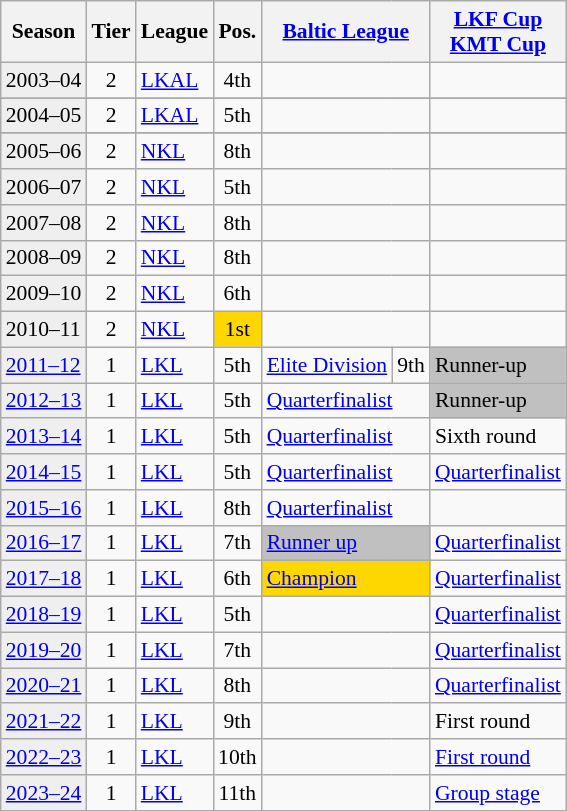<table class="wikitable" style="font-size:90%;">
<tr>
<th>Season</th>
<th>Tier</th>
<th>League</th>
<th>Pos.</th>
<th colspan=2><a href='#'>Baltic League</a></th>
<th><a href='#'>LKF Cup</a><br><a href='#'>KMT Cup</a></th>
</tr>
<tr>
<td style="background:#efefef;">2003–04</td>
<td style="text-align:center;">2</td>
<td><a href='#'>LKAL</a></td>
<td style="background:" align="center">4th</td>
<td colspan=2></td>
<td></td>
</tr>
<tr>
</tr>
<tr>
<td style="background:#efefef;">2004–05</td>
<td style="text-align:center;">2</td>
<td><a href='#'>LKAL</a></td>
<td style="background: " align="center">5th</td>
<td colspan=2></td>
<td></td>
</tr>
<tr>
</tr>
<tr>
<td style="background:#efefef;">2005–06</td>
<td style="text-align:center;">2</td>
<td><a href='#'>NKL</a></td>
<td align="center">8th</td>
<td colspan=2></td>
<td></td>
</tr>
<tr>
<td style="background:#efefef;">2006–07</td>
<td style="text-align:center;">2</td>
<td><a href='#'>NKL</a></td>
<td align="center">5th</td>
<td colspan=2></td>
<td></td>
</tr>
<tr>
<td style="background:#efefef;">2007–08</td>
<td style="text-align:center;">2</td>
<td><a href='#'>NKL</a></td>
<td align="center">8th</td>
<td colspan=2></td>
<td></td>
</tr>
<tr>
<td style="background:#efefef;">2008–09</td>
<td style="text-align:center;">2</td>
<td><a href='#'>NKL</a></td>
<td align="center">8th</td>
<td colspan=2></td>
<td></td>
</tr>
<tr>
<td style="background:#efefef;">2009–10</td>
<td style="text-align:center;">2</td>
<td><a href='#'>NKL</a></td>
<td align="center">6th</td>
<td colspan=2></td>
<td></td>
</tr>
<tr>
<td style="background:#efefef;">2010–11</td>
<td style="text-align:center;">2</td>
<td><a href='#'>NKL</a></td>
<td style="background:gold" align="center">1st</td>
<td colspan=2></td>
<td></td>
</tr>
<tr>
<td style="background:#efefef;"><a href='#'>2011–12</a></td>
<td style="text-align:center;">1</td>
<td><a href='#'>LKL</a></td>
<td align="center">5th</td>
<td><a href='#'>Elite Division</a></td>
<td align="center">9th</td>
<td bgcolor=silver>Runner-up</td>
</tr>
<tr>
<td style="background:#efefef;"><a href='#'>2012–13</a></td>
<td style="text-align:center;">1</td>
<td><a href='#'>LKL</a></td>
<td align="center">5th</td>
<td colspan=2><a href='#'>Quarterfinalist</a></td>
<td bgcolor=silver>Runner-up</td>
</tr>
<tr>
<td style="background:#efefef;"><a href='#'>2013–14</a></td>
<td style="text-align:center;">1</td>
<td><a href='#'>LKL</a></td>
<td align="center">5th</td>
<td colspan=2><a href='#'>Quarterfinalist</a></td>
<td>Sixth round</td>
</tr>
<tr>
<td style="background:#efefef;"><a href='#'>2014–15</a></td>
<td style="text-align:center;">1</td>
<td><a href='#'>LKL</a></td>
<td align="center">5th</td>
<td colspan=2><a href='#'>Quarterfinalist</a></td>
<td><a href='#'>Quarterfinalist</a></td>
</tr>
<tr>
<td style="background:#efefef;"><a href='#'>2015–16</a></td>
<td style="text-align:center;">1</td>
<td><a href='#'>LKL</a></td>
<td align="center">8th</td>
<td colspan=2><a href='#'>Quarterfinalist</a></td>
<td></td>
</tr>
<tr>
<td style="background:#efefef;"><a href='#'>2016–17</a></td>
<td style="text-align:center;">1</td>
<td><a href='#'>LKL</a></td>
<td align="center">7th</td>
<td bgcolor=silver colspan=2><a href='#'>Runner up</a></td>
<td><a href='#'>Quarterfinalist</a></td>
</tr>
<tr>
<td style="background:#efefef;"><a href='#'>2017–18</a></td>
<td style="text-align:center;">1</td>
<td><a href='#'>LKL</a></td>
<td align="center">6th</td>
<td colspan=2 style="background:gold"><a href='#'>Champion</a></td>
<td><a href='#'>Quarterfinalist</a></td>
</tr>
<tr>
<td style="background:#efefef;"><a href='#'>2018–19</a></td>
<td style="text-align:center;">1</td>
<td><a href='#'>LKL</a></td>
<td align="center">5th</td>
<td colspan=2></td>
<td><a href='#'>Quarterfinalist</a></td>
</tr>
<tr>
<td style="background:#efefef;"><a href='#'>2019–20</a></td>
<td style="text-align:center;">1</td>
<td><a href='#'>LKL</a></td>
<td align="center">7th</td>
<td colspan=2></td>
<td><a href='#'>Quarterfinalist</a></td>
</tr>
<tr>
<td style="background:#efefef;"><a href='#'>2020–21</a></td>
<td style="text-align:center;">1</td>
<td><a href='#'>LKL</a></td>
<td align="center">8th</td>
<td colspan=2></td>
<td><a href='#'>Quarterfinalist</a></td>
</tr>
<tr>
<td style="background:#efefef;"><a href='#'>2021–22</a></td>
<td style="text-align:center;">1</td>
<td><a href='#'>LKL</a></td>
<td align="center">9th</td>
<td colspan=2></td>
<td>First round</td>
</tr>
<tr>
<td style="background:#efefef;"><a href='#'>2022–23</a></td>
<td style="text-align:center;">1</td>
<td><a href='#'>LKL</a></td>
<td align="center">10th</td>
<td colspan=2></td>
<td><a href='#'>First round</a></td>
</tr>
<tr>
<td style="background:#efefef;"><a href='#'>2023–24</a></td>
<td style="text-align:center;">1</td>
<td><a href='#'>LKL</a></td>
<td align="center">11th</td>
<td colspan=2></td>
<td><a href='#'>Group stage</a></td>
</tr>
<tr>
</tr>
</table>
